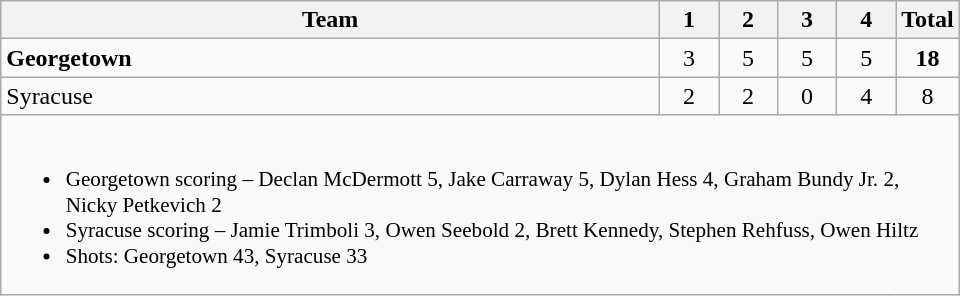<table class="wikitable" style="text-align:center; max-width:40em">
<tr>
<th>Team</th>
<th style="width:2em">1</th>
<th style="width:2em">2</th>
<th style="width:2em">3</th>
<th style="width:2em">4</th>
<th style="width:2em">Total</th>
</tr>
<tr>
<td style="text-align:left"><strong>Georgetown</strong></td>
<td>3</td>
<td>5</td>
<td>5</td>
<td>5</td>
<td><strong>18</strong></td>
</tr>
<tr>
<td style="text-align:left">Syracuse</td>
<td>2</td>
<td>2</td>
<td>0</td>
<td>4</td>
<td>8</td>
</tr>
<tr>
<td colspan=6 style="text-align:left; font-size:88%;"><br><ul><li>Georgetown scoring – Declan McDermott 5, Jake Carraway 5, Dylan Hess 4, Graham Bundy Jr. 2, Nicky Petkevich 2</li><li>Syracuse scoring – Jamie Trimboli 3, Owen Seebold 2, Brett Kennedy, Stephen Rehfuss, Owen Hiltz</li><li>Shots: Georgetown 43, Syracuse 33</li></ul></td>
</tr>
</table>
